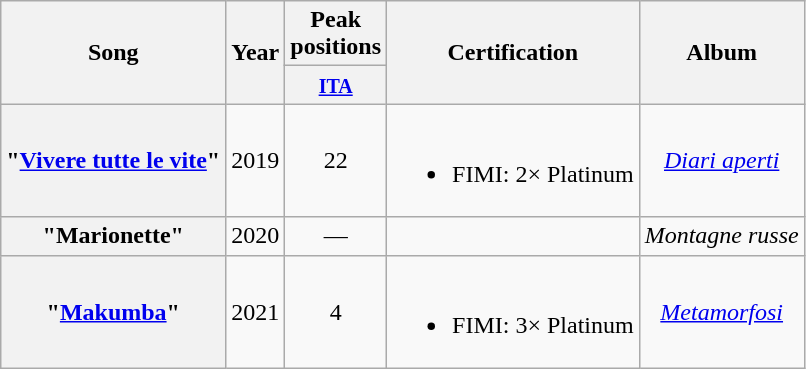<table class="wikitable plainrowheaders" style="text-align:center;">
<tr>
<th rowspan="2">Song</th>
<th rowspan="2">Year</th>
<th colspan="1">Peak positions</th>
<th rowspan="2">Certification</th>
<th rowspan="2">Album</th>
</tr>
<tr>
<th width="35"><small><a href='#'>ITA</a></small><br></th>
</tr>
<tr>
<th scope="row">"<a href='#'>Vivere tutte le vite</a>" </th>
<td>2019</td>
<td>22</td>
<td><br><ul><li>FIMI: 2× Platinum</li></ul></td>
<td style="text-align:center;"><em><a href='#'>Diari aperti</a></em></td>
</tr>
<tr>
<th scope="row">"Marionette" </th>
<td>2020</td>
<td>—</td>
<td></td>
<td><em>Montagne russe</em></td>
</tr>
<tr>
<th scope="row">"<a href='#'>Makumba</a>" </th>
<td>2021</td>
<td>4</td>
<td><br><ul><li>FIMI: 3× Platinum</li></ul></td>
<td><em><a href='#'>Metamorfosi</a></em></td>
</tr>
</table>
